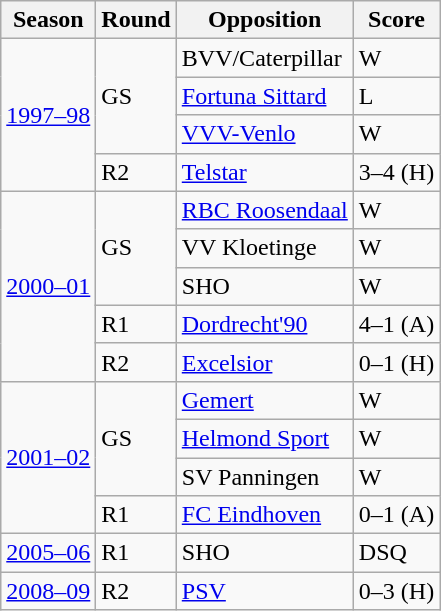<table class="wikitable">
<tr>
<th>Season</th>
<th>Round</th>
<th>Opposition</th>
<th>Score</th>
</tr>
<tr>
<td rowspan="4"><a href='#'>1997–98</a></td>
<td rowspan="3">GS</td>
<td>BVV/Caterpillar</td>
<td>W</td>
</tr>
<tr>
<td><a href='#'>Fortuna Sittard</a></td>
<td>L</td>
</tr>
<tr>
<td><a href='#'>VVV-Venlo</a></td>
<td>W</td>
</tr>
<tr>
<td>R2</td>
<td><a href='#'>Telstar</a></td>
<td>3–4 (H)</td>
</tr>
<tr>
<td rowspan="5"><a href='#'>2000–01</a></td>
<td rowspan="3">GS</td>
<td><a href='#'>RBC Roosendaal</a></td>
<td>W</td>
</tr>
<tr>
<td>VV Kloetinge</td>
<td>W</td>
</tr>
<tr>
<td>SHO</td>
<td>W</td>
</tr>
<tr>
<td>R1</td>
<td><a href='#'>Dordrecht'90</a></td>
<td>4–1 (A)</td>
</tr>
<tr>
<td>R2</td>
<td><a href='#'>Excelsior</a></td>
<td>0–1 (H)</td>
</tr>
<tr>
<td rowspan="4"><a href='#'>2001–02</a></td>
<td rowspan="3">GS</td>
<td><a href='#'>Gemert</a></td>
<td>W</td>
</tr>
<tr>
<td><a href='#'>Helmond Sport</a></td>
<td>W</td>
</tr>
<tr>
<td>SV Panningen</td>
<td>W</td>
</tr>
<tr>
<td>R1</td>
<td><a href='#'>FC Eindhoven</a></td>
<td>0–1 (A)</td>
</tr>
<tr>
<td rowspan="1"><a href='#'>2005–06</a></td>
<td>R1</td>
<td>SHO</td>
<td>DSQ</td>
</tr>
<tr>
<td rowspan="1"><a href='#'>2008–09</a></td>
<td>R2</td>
<td><a href='#'>PSV</a></td>
<td>0–3 (H)</td>
</tr>
</table>
